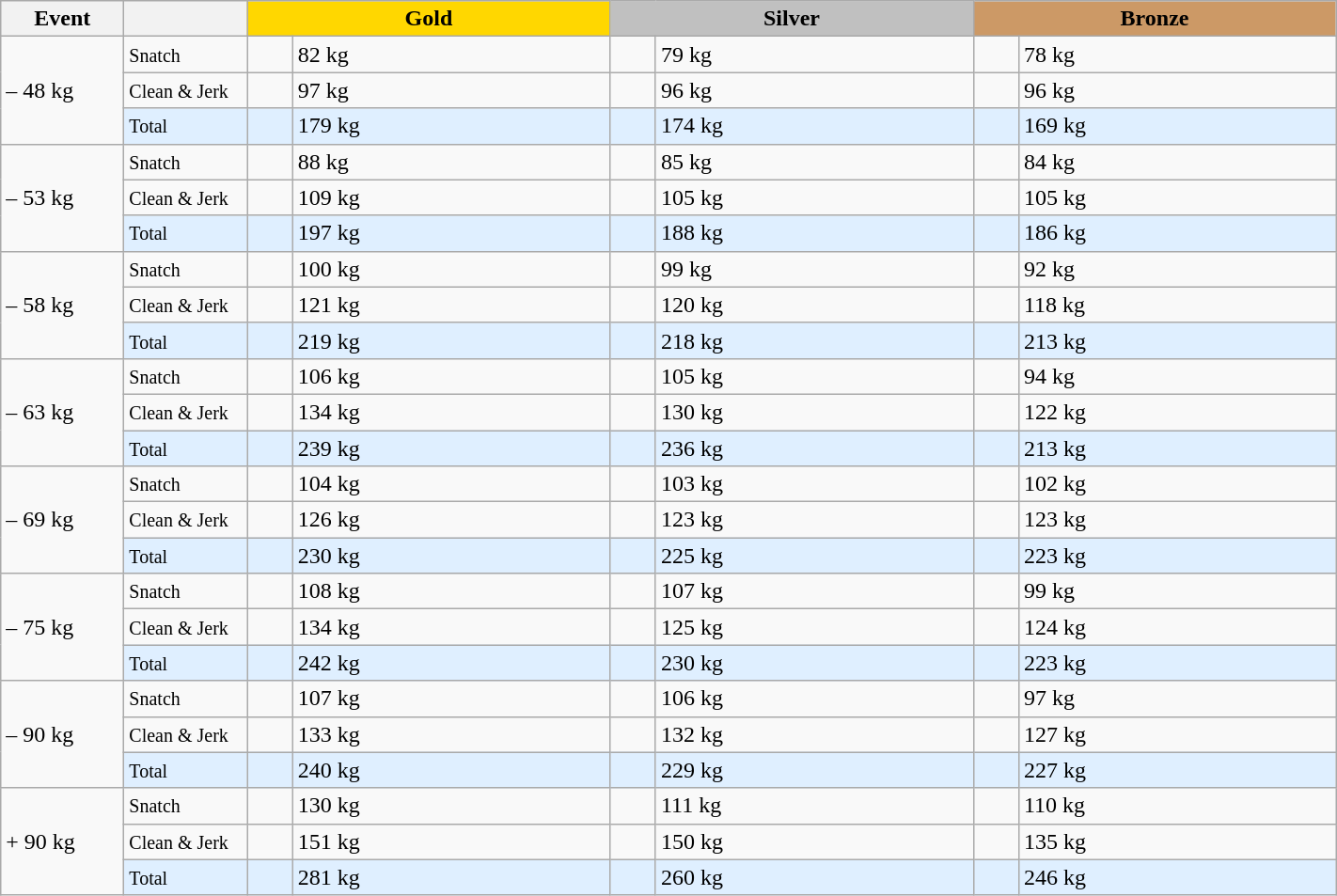<table class="wikitable">
<tr>
<th width=80>Event</th>
<th width=80></th>
<td bgcolor=gold align="center" colspan=2 width=250><strong>Gold</strong></td>
<td bgcolor=silver align="center" colspan=2 width=250><strong>Silver</strong></td>
<td bgcolor=#cc9966 colspan=2 align="center" width=250><strong>Bronze</strong></td>
</tr>
<tr>
<td rowspan=3>– 48 kg</td>
<td><small>Snatch</small></td>
<td></td>
<td>82 kg</td>
<td></td>
<td>79 kg</td>
<td></td>
<td>78 kg</td>
</tr>
<tr>
<td><small>Clean & Jerk</small></td>
<td></td>
<td>97 kg</td>
<td></td>
<td>96 kg</td>
<td></td>
<td>96 kg</td>
</tr>
<tr bgcolor=#dfefff>
<td><small>Total</small></td>
<td></td>
<td>179 kg</td>
<td></td>
<td>174 kg</td>
<td></td>
<td>169 kg</td>
</tr>
<tr>
<td rowspan=3>– 53 kg</td>
<td><small>Snatch</small></td>
<td></td>
<td>88 kg</td>
<td></td>
<td>85 kg</td>
<td></td>
<td>84 kg</td>
</tr>
<tr>
<td><small>Clean & Jerk</small></td>
<td></td>
<td>109 kg</td>
<td></td>
<td>105 kg</td>
<td></td>
<td>105 kg</td>
</tr>
<tr bgcolor=#dfefff>
<td><small>Total</small></td>
<td></td>
<td>197 kg</td>
<td></td>
<td>188 kg</td>
<td></td>
<td>186 kg</td>
</tr>
<tr>
<td rowspan=3>– 58 kg</td>
<td><small>Snatch</small></td>
<td></td>
<td>100 kg</td>
<td></td>
<td>99 kg</td>
<td></td>
<td>92 kg</td>
</tr>
<tr>
<td><small>Clean & Jerk</small></td>
<td></td>
<td>121 kg</td>
<td></td>
<td>120 kg</td>
<td></td>
<td>118 kg</td>
</tr>
<tr bgcolor=#dfefff>
<td><small>Total</small></td>
<td></td>
<td>219 kg</td>
<td></td>
<td>218 kg</td>
<td></td>
<td>213 kg</td>
</tr>
<tr>
<td rowspan=3>– 63 kg</td>
<td><small>Snatch</small></td>
<td></td>
<td>106 kg</td>
<td></td>
<td>105 kg</td>
<td></td>
<td>94 kg</td>
</tr>
<tr>
<td><small>Clean & Jerk</small></td>
<td></td>
<td>134 kg</td>
<td></td>
<td>130 kg</td>
<td></td>
<td>122 kg</td>
</tr>
<tr bgcolor=#dfefff>
<td><small>Total</small></td>
<td></td>
<td>239 kg</td>
<td></td>
<td>236 kg</td>
<td></td>
<td>213 kg</td>
</tr>
<tr>
<td rowspan=3>– 69 kg</td>
<td><small>Snatch</small></td>
<td></td>
<td>104 kg</td>
<td></td>
<td>103 kg</td>
<td></td>
<td>102 kg</td>
</tr>
<tr>
<td><small>Clean & Jerk</small></td>
<td></td>
<td>126 kg</td>
<td></td>
<td>123 kg</td>
<td></td>
<td>123 kg</td>
</tr>
<tr bgcolor=#dfefff>
<td><small>Total</small></td>
<td></td>
<td>230 kg</td>
<td></td>
<td>225 kg</td>
<td></td>
<td>223 kg</td>
</tr>
<tr>
<td rowspan=3>– 75 kg</td>
<td><small>Snatch</small></td>
<td></td>
<td>108 kg</td>
<td></td>
<td>107 kg</td>
<td></td>
<td>99 kg</td>
</tr>
<tr>
<td><small>Clean & Jerk</small></td>
<td></td>
<td>134 kg</td>
<td></td>
<td>125 kg</td>
<td></td>
<td>124 kg</td>
</tr>
<tr bgcolor=#dfefff>
<td><small>Total</small></td>
<td></td>
<td>242 kg</td>
<td></td>
<td>230 kg</td>
<td></td>
<td>223 kg</td>
</tr>
<tr>
<td rowspan=3>– 90 kg</td>
<td><small>Snatch</small></td>
<td></td>
<td>107 kg</td>
<td></td>
<td>106 kg</td>
<td></td>
<td>97 kg</td>
</tr>
<tr>
<td><small>Clean & Jerk</small></td>
<td></td>
<td>133 kg</td>
<td></td>
<td>132 kg</td>
<td></td>
<td>127 kg</td>
</tr>
<tr bgcolor=#dfefff>
<td><small>Total</small></td>
<td></td>
<td>240 kg</td>
<td></td>
<td>229 kg</td>
<td></td>
<td>227 kg</td>
</tr>
<tr>
<td rowspan=3>+ 90 kg</td>
<td><small>Snatch</small></td>
<td></td>
<td>130 kg</td>
<td></td>
<td>111 kg</td>
<td></td>
<td>110 kg</td>
</tr>
<tr>
<td><small>Clean & Jerk</small></td>
<td></td>
<td>151 kg</td>
<td></td>
<td>150 kg</td>
<td></td>
<td>135 kg</td>
</tr>
<tr bgcolor=#dfefff>
<td><small>Total</small></td>
<td></td>
<td>281 kg</td>
<td></td>
<td>260 kg</td>
<td></td>
<td>246 kg</td>
</tr>
</table>
